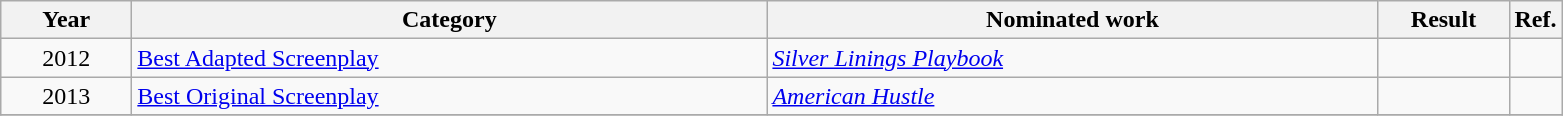<table class=wikitable>
<tr>
<th scope="col" style="width:5em;">Year</th>
<th scope="col" style="width:26em;">Category</th>
<th scope="col" style="width:25em;">Nominated work</th>
<th scope="col" style="width:5em;">Result</th>
<th>Ref.</th>
</tr>
<tr>
<td style="text-align:center;">2012</td>
<td><a href='#'>Best Adapted Screenplay</a></td>
<td><em><a href='#'>Silver Linings Playbook</a></em></td>
<td></td>
<td></td>
</tr>
<tr>
<td style="text-align:center;">2013</td>
<td><a href='#'>Best Original Screenplay</a></td>
<td><em><a href='#'>American Hustle</a></em></td>
<td></td>
<td></td>
</tr>
<tr>
</tr>
</table>
